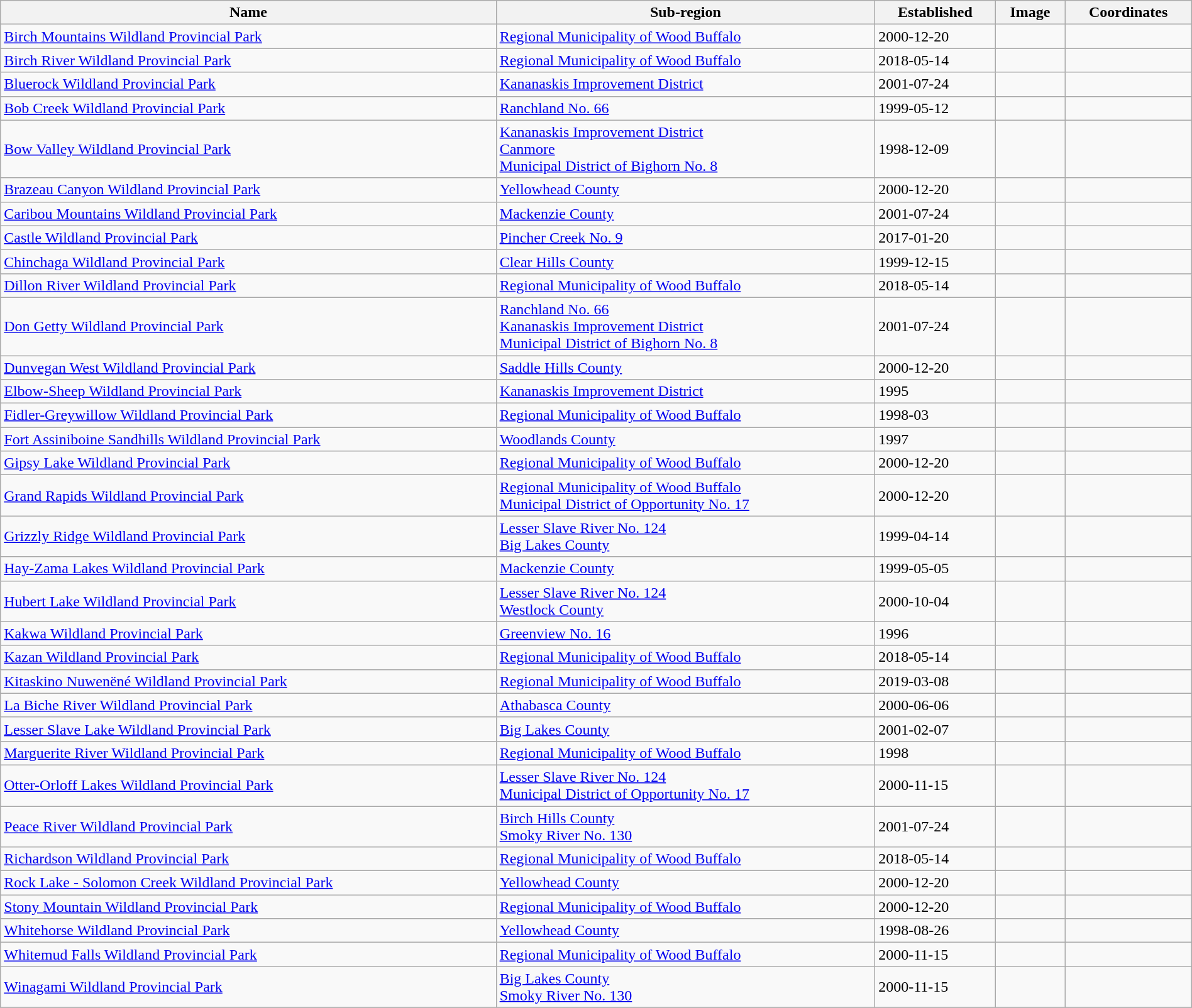<table class='wikitable sortable' style="width:100%">
<tr>
<th>Name</th>
<th>Sub-region</th>
<th>Established</th>
<th>Image</th>
<th>Coordinates</th>
</tr>
<tr>
<td><a href='#'>Birch Mountains Wildland Provincial Park</a></td>
<td><a href='#'>Regional Municipality of Wood Buffalo</a></td>
<td>2000-12-20</td>
<td></td>
<td></td>
</tr>
<tr>
<td><a href='#'>Birch River Wildland Provincial Park</a></td>
<td><a href='#'>Regional Municipality of Wood Buffalo</a></td>
<td>2018-05-14</td>
<td></td>
<td></td>
</tr>
<tr>
<td><a href='#'>Bluerock Wildland Provincial Park</a></td>
<td><a href='#'>Kananaskis Improvement District</a></td>
<td>2001-07-24</td>
<td></td>
<td></td>
</tr>
<tr>
<td><a href='#'>Bob Creek Wildland Provincial Park</a></td>
<td><a href='#'>Ranchland No. 66</a></td>
<td>1999-05-12</td>
<td></td>
<td></td>
</tr>
<tr>
<td><a href='#'>Bow Valley Wildland Provincial Park</a></td>
<td><a href='#'>Kananaskis Improvement District</a><br><a href='#'>Canmore</a><br><a href='#'>Municipal District of Bighorn No. 8</a></td>
<td>1998-12-09</td>
<td></td>
<td></td>
</tr>
<tr>
<td><a href='#'>Brazeau Canyon Wildland Provincial Park</a></td>
<td><a href='#'>Yellowhead County</a></td>
<td>2000-12-20</td>
<td></td>
<td></td>
</tr>
<tr>
<td><a href='#'>Caribou Mountains Wildland Provincial Park</a></td>
<td><a href='#'>Mackenzie County</a></td>
<td>2001-07-24</td>
<td></td>
<td></td>
</tr>
<tr>
<td><a href='#'>Castle Wildland Provincial Park</a></td>
<td><a href='#'>Pincher Creek No. 9</a></td>
<td>2017-01-20</td>
<td></td>
<td></td>
</tr>
<tr>
<td><a href='#'>Chinchaga Wildland Provincial Park</a></td>
<td><a href='#'>Clear Hills County</a></td>
<td>1999-12-15</td>
<td></td>
<td></td>
</tr>
<tr>
<td><a href='#'>Dillon River Wildland Provincial Park</a></td>
<td><a href='#'>Regional Municipality of Wood Buffalo</a></td>
<td>2018-05-14</td>
<td></td>
<td></td>
</tr>
<tr>
<td><a href='#'>Don Getty Wildland Provincial Park</a></td>
<td><a href='#'>Ranchland No. 66</a><br><a href='#'>Kananaskis Improvement District</a><br><a href='#'>Municipal District of Bighorn No. 8</a></td>
<td>2001-07-24</td>
<td></td>
<td></td>
</tr>
<tr>
<td><a href='#'>Dunvegan West Wildland Provincial Park</a></td>
<td><a href='#'>Saddle Hills County</a></td>
<td>2000-12-20</td>
<td></td>
<td></td>
</tr>
<tr>
<td><a href='#'>Elbow-Sheep Wildland Provincial Park</a></td>
<td><a href='#'>Kananaskis Improvement District</a></td>
<td>1995</td>
<td></td>
<td></td>
</tr>
<tr>
<td><a href='#'>Fidler-Greywillow Wildland Provincial Park</a></td>
<td><a href='#'>Regional Municipality of Wood Buffalo</a></td>
<td>1998-03</td>
<td></td>
<td></td>
</tr>
<tr>
<td><a href='#'>Fort Assiniboine Sandhills Wildland Provincial Park</a></td>
<td><a href='#'>Woodlands County</a></td>
<td>1997</td>
<td></td>
<td></td>
</tr>
<tr>
<td><a href='#'>Gipsy Lake Wildland Provincial Park</a></td>
<td><a href='#'>Regional Municipality of Wood Buffalo</a></td>
<td>2000-12-20</td>
<td></td>
<td></td>
</tr>
<tr>
<td><a href='#'>Grand Rapids Wildland Provincial Park</a></td>
<td><a href='#'>Regional Municipality of Wood Buffalo</a><br><a href='#'>Municipal District of Opportunity No. 17</a></td>
<td>2000-12-20</td>
<td></td>
<td></td>
</tr>
<tr>
<td><a href='#'>Grizzly Ridge Wildland Provincial Park</a></td>
<td><a href='#'>Lesser Slave River No. 124</a><br><a href='#'>Big Lakes County</a></td>
<td>1999-04-14</td>
<td></td>
<td></td>
</tr>
<tr>
<td><a href='#'>Hay-Zama Lakes Wildland Provincial Park</a></td>
<td><a href='#'>Mackenzie County</a></td>
<td>1999-05-05</td>
<td></td>
<td></td>
</tr>
<tr>
<td><a href='#'>Hubert Lake Wildland Provincial Park</a></td>
<td><a href='#'>Lesser Slave River No. 124</a><br><a href='#'>Westlock County</a></td>
<td>2000-10-04</td>
<td></td>
<td></td>
</tr>
<tr>
<td><a href='#'>Kakwa Wildland Provincial Park</a></td>
<td><a href='#'>Greenview No. 16</a></td>
<td>1996</td>
<td></td>
<td></td>
</tr>
<tr>
<td><a href='#'>Kazan Wildland Provincial Park</a></td>
<td><a href='#'>Regional Municipality of Wood Buffalo</a></td>
<td>2018-05-14</td>
<td></td>
<td></td>
</tr>
<tr>
<td><a href='#'>Kitaskino Nuwenëné Wildland Provincial Park</a></td>
<td><a href='#'>Regional Municipality of Wood Buffalo</a></td>
<td>2019-03-08</td>
<td></td>
<td></td>
</tr>
<tr>
<td><a href='#'>La Biche River Wildland Provincial Park</a></td>
<td><a href='#'>Athabasca County</a></td>
<td>2000-06-06</td>
<td></td>
<td></td>
</tr>
<tr>
<td><a href='#'>Lesser Slave Lake Wildland Provincial Park</a></td>
<td><a href='#'>Big Lakes County</a></td>
<td>2001-02-07</td>
<td></td>
<td></td>
</tr>
<tr>
<td><a href='#'>Marguerite River Wildland Provincial Park</a></td>
<td><a href='#'>Regional Municipality of Wood Buffalo</a></td>
<td>1998</td>
<td></td>
<td></td>
</tr>
<tr>
<td><a href='#'>Otter-Orloff Lakes Wildland Provincial Park</a></td>
<td><a href='#'>Lesser Slave River No. 124</a><br><a href='#'>Municipal District of Opportunity No. 17</a></td>
<td>2000-11-15</td>
<td></td>
<td></td>
</tr>
<tr>
<td><a href='#'>Peace River Wildland Provincial Park</a></td>
<td><a href='#'>Birch Hills County</a><br><a href='#'>Smoky River No. 130</a></td>
<td>2001-07-24</td>
<td></td>
<td></td>
</tr>
<tr>
<td><a href='#'>Richardson Wildland Provincial Park</a></td>
<td><a href='#'>Regional Municipality of Wood Buffalo</a></td>
<td>2018-05-14</td>
<td></td>
<td></td>
</tr>
<tr>
<td><a href='#'>Rock Lake - Solomon Creek Wildland Provincial Park</a></td>
<td><a href='#'>Yellowhead County</a></td>
<td>2000-12-20</td>
<td></td>
<td></td>
</tr>
<tr>
<td><a href='#'>Stony Mountain Wildland Provincial Park</a></td>
<td><a href='#'>Regional Municipality of Wood Buffalo</a></td>
<td>2000-12-20</td>
<td></td>
<td></td>
</tr>
<tr>
<td><a href='#'>Whitehorse Wildland Provincial Park</a></td>
<td><a href='#'>Yellowhead County</a></td>
<td>1998-08-26</td>
<td></td>
<td></td>
</tr>
<tr>
<td><a href='#'>Whitemud Falls Wildland Provincial Park</a></td>
<td><a href='#'>Regional Municipality of Wood Buffalo</a></td>
<td>2000-11-15</td>
<td></td>
<td></td>
</tr>
<tr>
<td><a href='#'>Winagami Wildland Provincial Park</a></td>
<td><a href='#'>Big Lakes County</a><br><a href='#'>Smoky River No. 130</a></td>
<td>2000-11-15</td>
<td></td>
<td></td>
</tr>
<tr>
</tr>
</table>
